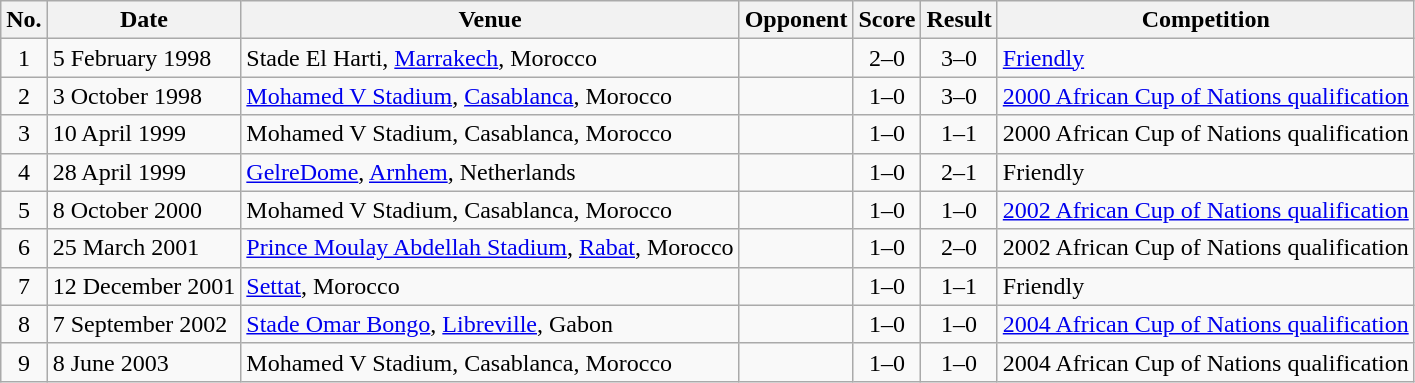<table class="wikitable sortable">
<tr>
<th scope="col">No.</th>
<th scope="col">Date</th>
<th scope="col">Venue</th>
<th scope="col">Opponent</th>
<th scope="col">Score</th>
<th scope="col">Result</th>
<th scope="col">Competition</th>
</tr>
<tr>
<td style="text-align:center">1</td>
<td>5 February 1998</td>
<td>Stade El Harti, <a href='#'>Marrakech</a>, Morocco</td>
<td></td>
<td style="text-align:center">2–0</td>
<td style="text-align:center">3–0</td>
<td><a href='#'>Friendly</a></td>
</tr>
<tr>
<td style="text-align:center">2</td>
<td>3 October 1998</td>
<td><a href='#'>Mohamed V Stadium</a>, <a href='#'>Casablanca</a>, Morocco</td>
<td></td>
<td style="text-align:center">1–0</td>
<td style="text-align:center">3–0</td>
<td><a href='#'>2000 African Cup of Nations qualification</a></td>
</tr>
<tr>
<td style="text-align:center">3</td>
<td>10 April 1999</td>
<td>Mohamed V Stadium, Casablanca, Morocco</td>
<td></td>
<td style="text-align:center">1–0</td>
<td style="text-align:center">1–1</td>
<td>2000 African Cup of Nations qualification</td>
</tr>
<tr>
<td style="text-align:center">4</td>
<td>28 April 1999</td>
<td><a href='#'>GelreDome</a>, <a href='#'>Arnhem</a>, Netherlands</td>
<td></td>
<td style="text-align:center">1–0</td>
<td style="text-align:center">2–1</td>
<td>Friendly</td>
</tr>
<tr>
<td style="text-align:center">5</td>
<td>8 October 2000</td>
<td>Mohamed V Stadium, Casablanca, Morocco</td>
<td></td>
<td style="text-align:center">1–0</td>
<td style="text-align:center">1–0</td>
<td><a href='#'>2002 African Cup of Nations qualification</a></td>
</tr>
<tr>
<td style="text-align:center">6</td>
<td>25 March 2001</td>
<td><a href='#'>Prince Moulay Abdellah Stadium</a>, <a href='#'>Rabat</a>, Morocco</td>
<td></td>
<td style="text-align:center">1–0</td>
<td style="text-align:center">2–0</td>
<td>2002 African Cup of Nations qualification</td>
</tr>
<tr>
<td style="text-align:center">7</td>
<td>12 December 2001</td>
<td><a href='#'>Settat</a>, Morocco</td>
<td></td>
<td style="text-align:center">1–0</td>
<td style="text-align:center">1–1</td>
<td>Friendly</td>
</tr>
<tr>
<td style="text-align:center">8</td>
<td>7 September 2002</td>
<td><a href='#'>Stade Omar Bongo</a>, <a href='#'>Libreville</a>, Gabon</td>
<td></td>
<td style="text-align:center">1–0</td>
<td style="text-align:center">1–0</td>
<td><a href='#'>2004 African Cup of Nations qualification</a></td>
</tr>
<tr>
<td style="text-align:center">9</td>
<td>8 June 2003</td>
<td>Mohamed V Stadium, Casablanca, Morocco</td>
<td></td>
<td style="text-align:center">1–0</td>
<td style="text-align:center">1–0</td>
<td>2004 African Cup of Nations qualification</td>
</tr>
</table>
